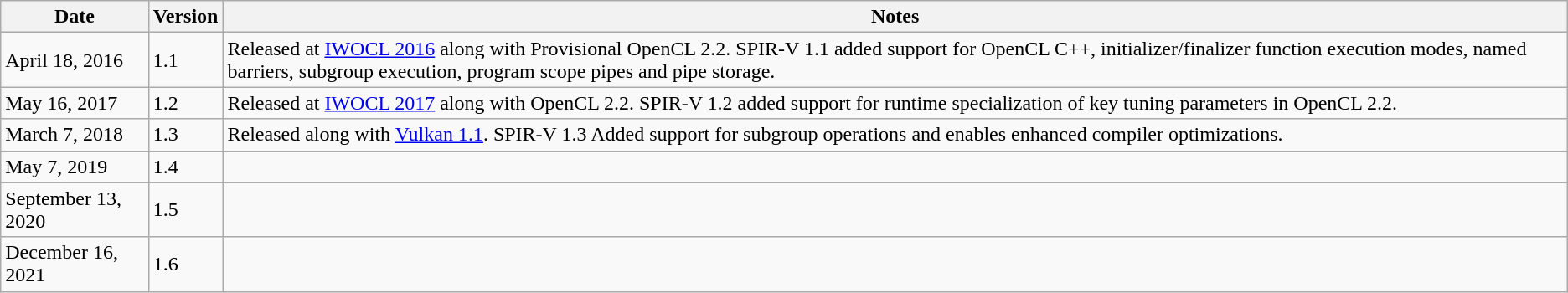<table class="wikitable">
<tr>
<th>Date</th>
<th>Version</th>
<th>Notes</th>
</tr>
<tr>
<td>April 18, 2016</td>
<td>1.1</td>
<td>Released at <a href='#'>IWOCL 2016</a> along with Provisional OpenCL 2.2. SPIR-V 1.1 added support for OpenCL C++, initializer/finalizer function execution modes, named barriers, subgroup execution, program scope pipes and pipe storage.</td>
</tr>
<tr>
<td>May 16, 2017</td>
<td>1.2</td>
<td>Released at <a href='#'>IWOCL 2017</a> along with OpenCL 2.2. SPIR-V 1.2 added support for runtime specialization of key tuning parameters in OpenCL 2.2.</td>
</tr>
<tr>
<td>March 7, 2018</td>
<td>1.3</td>
<td>Released along with <a href='#'>Vulkan 1.1</a>. SPIR-V 1.3 Added support for subgroup operations and enables enhanced compiler optimizations.</td>
</tr>
<tr>
<td>May 7, 2019</td>
<td>1.4</td>
<td></td>
</tr>
<tr>
<td>September 13, 2020</td>
<td>1.5</td>
<td></td>
</tr>
<tr>
<td>December 16, 2021</td>
<td>1.6</td>
<td></td>
</tr>
</table>
